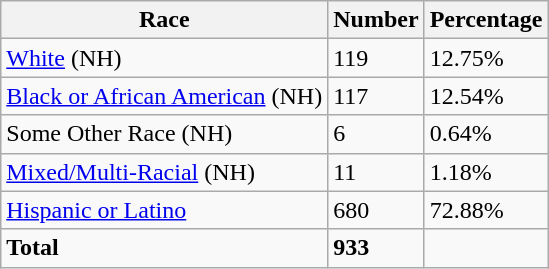<table class="wikitable">
<tr>
<th>Race</th>
<th>Number</th>
<th>Percentage</th>
</tr>
<tr>
<td><a href='#'>White</a> (NH)</td>
<td>119</td>
<td>12.75%</td>
</tr>
<tr>
<td><a href='#'>Black or African American</a> (NH)</td>
<td>117</td>
<td>12.54%</td>
</tr>
<tr>
<td>Some Other Race (NH)</td>
<td>6</td>
<td>0.64%</td>
</tr>
<tr>
<td><a href='#'>Mixed/Multi-Racial</a> (NH)</td>
<td>11</td>
<td>1.18%</td>
</tr>
<tr>
<td><a href='#'>Hispanic or Latino</a></td>
<td>680</td>
<td>72.88%</td>
</tr>
<tr>
<td><strong>Total</strong></td>
<td><strong>933</strong></td>
<td></td>
</tr>
</table>
